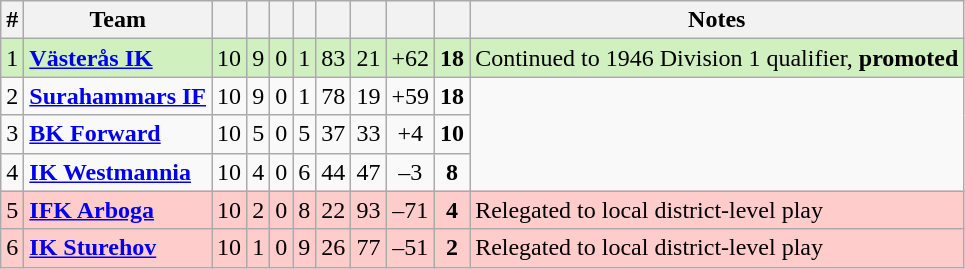<table class="wikitable sortable">
<tr>
<th>#</th>
<th>Team</th>
<th></th>
<th></th>
<th></th>
<th></th>
<th></th>
<th></th>
<th></th>
<th></th>
<th>Notes</th>
</tr>
<tr style="background: #D0F0C0;">
<td>1</td>
<td style="font-weight:bold;"><a href='#'>Västerås IK</a></td>
<td style="text-align: center;">10</td>
<td style="text-align: center;">9</td>
<td style="text-align: center;">0</td>
<td style="text-align: center;">1</td>
<td style="text-align: center;">83</td>
<td style="text-align: center;">21</td>
<td style="text-align: center;">+62</td>
<td style="text-align: center; font-weight:bold;">18</td>
<td>Continued to 1946 Division 1 qualifier, <strong>promoted</strong></td>
</tr>
<tr>
<td>2</td>
<td style="font-weight:bold;"><a href='#'>Surahammars IF</a></td>
<td style="text-align: center;">10</td>
<td style="text-align: center;">9</td>
<td style="text-align: center;">0</td>
<td style="text-align: center;">1</td>
<td style="text-align: center;">78</td>
<td style="text-align: center;">19</td>
<td style="text-align: center;">+59</td>
<td style="text-align: center; font-weight:bold;">18</td>
</tr>
<tr>
<td>3</td>
<td style="font-weight:bold;"><a href='#'>BK Forward</a></td>
<td style="text-align: center;">10</td>
<td style="text-align: center;">5</td>
<td style="text-align: center;">0</td>
<td style="text-align: center;">5</td>
<td style="text-align: center;">37</td>
<td style="text-align: center;">33</td>
<td style="text-align: center;">+4</td>
<td style="text-align: center; font-weight:bold;">10</td>
</tr>
<tr>
<td>4</td>
<td style="font-weight:bold;"><a href='#'>IK Westmannia</a></td>
<td style="text-align: center;">10</td>
<td style="text-align: center;">4</td>
<td style="text-align: center;">0</td>
<td style="text-align: center;">6</td>
<td style="text-align: center;">44</td>
<td style="text-align: center;">47</td>
<td style="text-align: center;">–3</td>
<td style="text-align: center; font-weight:bold;">8</td>
</tr>
<tr style="background: #FFCCCC;">
<td>5</td>
<td style="font-weight:bold;"><a href='#'>IFK Arboga</a></td>
<td style="text-align: center;">10</td>
<td style="text-align: center;">2</td>
<td style="text-align: center;">0</td>
<td style="text-align: center;">8</td>
<td style="text-align: center;">22</td>
<td style="text-align: center;">93</td>
<td style="text-align: center;">–71</td>
<td style="text-align: center; font-weight:bold;">4</td>
<td>Relegated to local district-level play</td>
</tr>
<tr style="background: #FFCCCC;">
<td>6</td>
<td style="font-weight:bold;"><a href='#'>IK Sturehov</a></td>
<td style="text-align: center;">10</td>
<td style="text-align: center;">1</td>
<td style="text-align: center;">0</td>
<td style="text-align: center;">9</td>
<td style="text-align: center;">26</td>
<td style="text-align: center;">77</td>
<td style="text-align: center;">–51</td>
<td style="text-align: center; font-weight:bold;">2</td>
<td>Relegated to local district-level play</td>
</tr>
</table>
